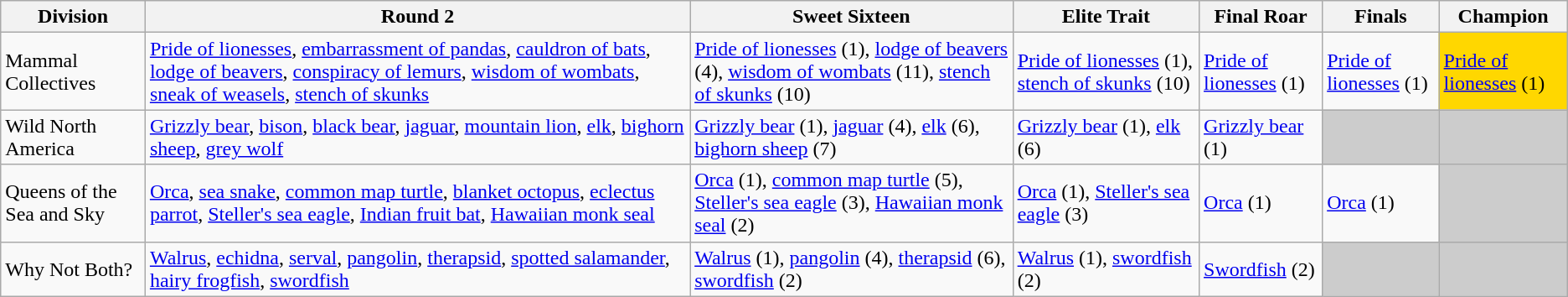<table class="wikitable">
<tr>
<th>Division</th>
<th>Round 2</th>
<th>Sweet Sixteen</th>
<th>Elite Trait</th>
<th>Final Roar</th>
<th>Finals</th>
<th>Champion</th>
</tr>
<tr>
<td>Mammal Collectives</td>
<td><a href='#'>Pride of lionesses</a>, <a href='#'>embarrassment of pandas</a>, <a href='#'>cauldron of bats</a>, <a href='#'>lodge of beavers</a>, <a href='#'>conspiracy of lemurs</a>, <a href='#'>wisdom of wombats</a>, <a href='#'>sneak of weasels</a>, <a href='#'>stench of skunks</a></td>
<td><a href='#'>Pride of lionesses</a> (1), <a href='#'>lodge of beavers</a> (4), <a href='#'>wisdom of wombats</a> (11), <a href='#'>stench of skunks</a> (10)</td>
<td><a href='#'>Pride of lionesses</a> (1), <a href='#'>stench of skunks</a> (10)</td>
<td><a href='#'>Pride of lionesses</a> (1)</td>
<td><a href='#'>Pride of lionesses</a> (1)</td>
<td style="background:gold;"><a href='#'>Pride of lionesses</a> (1)</td>
</tr>
<tr>
<td>Wild North America</td>
<td><a href='#'>Grizzly bear</a>, <a href='#'>bison</a>, <a href='#'>black bear</a>, <a href='#'>jaguar</a>, <a href='#'>mountain lion</a>, <a href='#'>elk</a>, <a href='#'>bighorn sheep</a>, <a href='#'>grey wolf</a></td>
<td><a href='#'>Grizzly bear</a> (1), <a href='#'>jaguar</a> (4), <a href='#'>elk</a> (6), <a href='#'>bighorn sheep</a> (7)</td>
<td><a href='#'>Grizzly bear</a> (1), <a href='#'>elk</a> (6)</td>
<td><a href='#'>Grizzly bear</a> (1)</td>
<td style="background:#ccc;"></td>
<td style="background:#ccc;"></td>
</tr>
<tr>
<td>Queens of the Sea and Sky</td>
<td><a href='#'>Orca</a>, <a href='#'>sea snake</a>, <a href='#'>common map turtle</a>, <a href='#'>blanket octopus</a>, <a href='#'>eclectus parrot</a>, <a href='#'>Steller's sea eagle</a>, <a href='#'>Indian fruit bat</a>, <a href='#'>Hawaiian monk seal</a></td>
<td><a href='#'>Orca</a> (1), <a href='#'>common map turtle</a> (5), <a href='#'>Steller's sea eagle</a> (3), <a href='#'>Hawaiian monk seal</a> (2)</td>
<td><a href='#'>Orca</a> (1), <a href='#'>Steller's sea eagle</a> (3)</td>
<td><a href='#'>Orca</a> (1)</td>
<td><a href='#'>Orca</a> (1)</td>
<td style="background:#ccc;"></td>
</tr>
<tr>
<td>Why Not Both?</td>
<td><a href='#'>Walrus</a>, <a href='#'>echidna</a>, <a href='#'>serval</a>, <a href='#'>pangolin</a>, <a href='#'>therapsid</a>, <a href='#'>spotted salamander</a>, <a href='#'>hairy frogfish</a>, <a href='#'>swordfish</a></td>
<td><a href='#'>Walrus</a> (1), <a href='#'>pangolin</a> (4), <a href='#'>therapsid</a> (6), <a href='#'>swordfish</a> (2)</td>
<td><a href='#'>Walrus</a> (1), <a href='#'>swordfish</a> (2)</td>
<td><a href='#'>Swordfish</a> (2)</td>
<td style="background:#ccc;"></td>
<td style="background:#ccc;"></td>
</tr>
</table>
